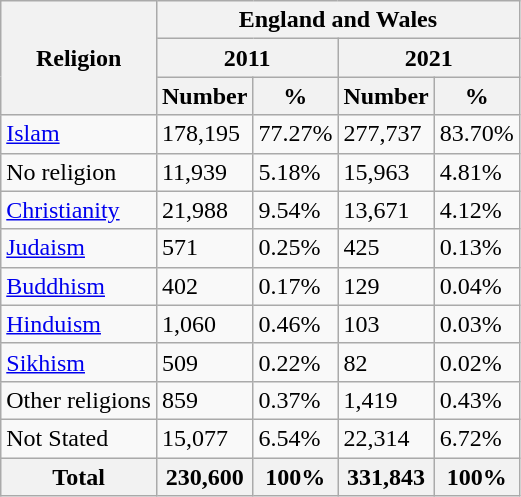<table class="sortable wikitable">
<tr>
<th rowspan="3">Religion</th>
<th colspan="4">England and Wales</th>
</tr>
<tr>
<th colspan="2">2011</th>
<th colspan="2">2021</th>
</tr>
<tr>
<th>Number</th>
<th>%</th>
<th>Number</th>
<th>%</th>
</tr>
<tr>
<td> <a href='#'>Islam</a></td>
<td>178,195</td>
<td>77.27%</td>
<td>277,737</td>
<td>83.70%</td>
</tr>
<tr>
<td>No religion</td>
<td>11,939</td>
<td>5.18%</td>
<td>15,963</td>
<td>4.81%</td>
</tr>
<tr>
<td> <a href='#'>Christianity</a></td>
<td>21,988</td>
<td>9.54%</td>
<td>13,671</td>
<td>4.12%</td>
</tr>
<tr>
<td> <a href='#'>Judaism</a></td>
<td>571</td>
<td>0.25%</td>
<td>425</td>
<td>0.13%</td>
</tr>
<tr>
<td> <a href='#'>Buddhism</a></td>
<td>402</td>
<td>0.17%</td>
<td>129</td>
<td>0.04%</td>
</tr>
<tr>
<td> <a href='#'>Hinduism</a></td>
<td>1,060</td>
<td>0.46%</td>
<td>103</td>
<td>0.03%</td>
</tr>
<tr>
<td> <a href='#'>Sikhism</a></td>
<td>509</td>
<td>0.22%</td>
<td>82</td>
<td>0.02%</td>
</tr>
<tr>
<td>Other religions</td>
<td>859</td>
<td>0.37%</td>
<td>1,419</td>
<td>0.43%</td>
</tr>
<tr>
<td>Not Stated</td>
<td>15,077</td>
<td>6.54%</td>
<td>22,314</td>
<td>6.72%</td>
</tr>
<tr>
<th>Total</th>
<th>230,600</th>
<th>100%</th>
<th>331,843</th>
<th>100%</th>
</tr>
</table>
